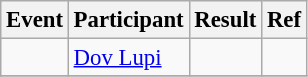<table class="wikitable" style="font-size: 95%;">
<tr>
<th>Event</th>
<th>Participant</th>
<th>Result</th>
<th>Ref</th>
</tr>
<tr>
<td></td>
<td><a href='#'>Dov Lupi</a></td>
<td></td>
<td></td>
</tr>
<tr>
</tr>
</table>
